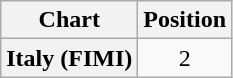<table class="wikitable plainrowheaders" style="text-align:center;">
<tr>
<th>Chart</th>
<th>Position</th>
</tr>
<tr>
<th scope="row">Italy (FIMI)</th>
<td>2</td>
</tr>
</table>
